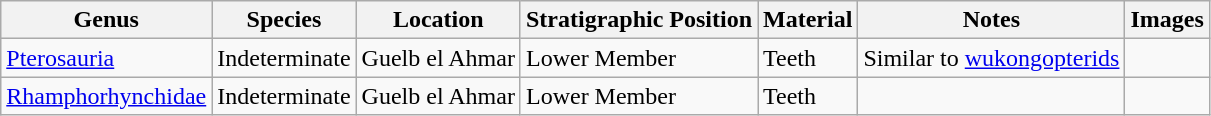<table class="wikitable" align="center">
<tr>
<th>Genus</th>
<th>Species</th>
<th>Location</th>
<th>Stratigraphic Position</th>
<th>Material</th>
<th>Notes</th>
<th>Images</th>
</tr>
<tr>
<td><a href='#'>Pterosauria</a></td>
<td>Indeterminate</td>
<td>Guelb el Ahmar</td>
<td>Lower Member</td>
<td>Teeth</td>
<td>Similar to <a href='#'>wukongopterids</a></td>
<td></td>
</tr>
<tr>
<td><a href='#'>Rhamphorhynchidae</a></td>
<td>Indeterminate</td>
<td>Guelb el Ahmar</td>
<td>Lower Member</td>
<td>Teeth</td>
<td></td>
<td></td>
</tr>
</table>
